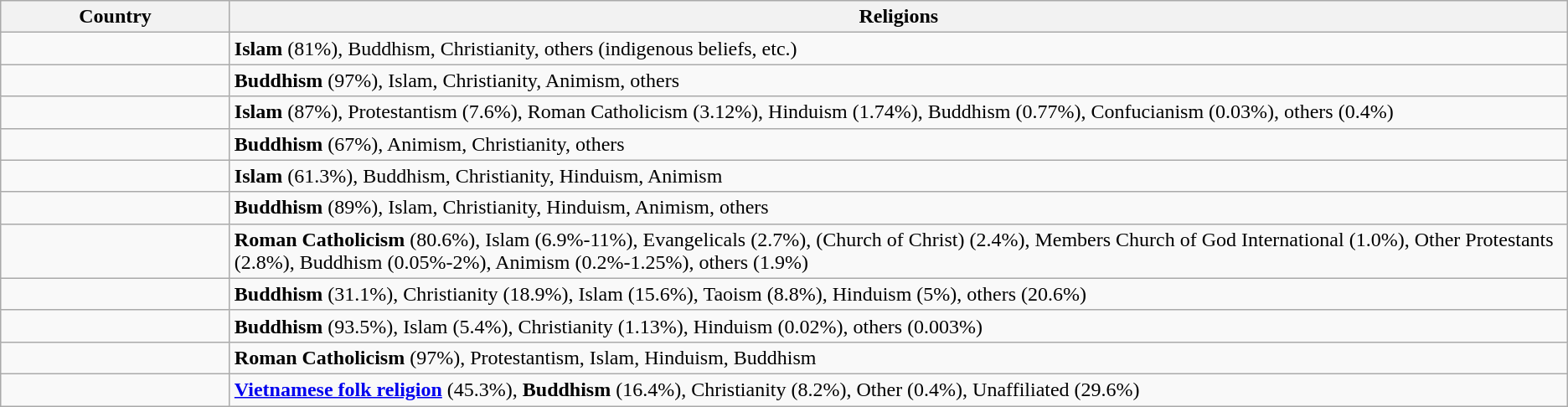<table class="wikitable">
<tr>
<th width=175>Country</th>
<th>Religions</th>
</tr>
<tr>
<td></td>
<td><strong>Islam</strong> (81%), Buddhism, Christianity, others (indigenous beliefs, etc.)</td>
</tr>
<tr>
<td></td>
<td><strong>Buddhism</strong> (97%), Islam, Christianity, Animism, others</td>
</tr>
<tr>
<td></td>
<td><strong>Islam</strong> (87%), Protestantism (7.6%), Roman Catholicism (3.12%), Hinduism (1.74%), Buddhism (0.77%), Confucianism (0.03%), others (0.4%)</td>
</tr>
<tr>
<td></td>
<td><strong>Buddhism</strong> (67%), Animism, Christianity, others</td>
</tr>
<tr>
<td></td>
<td><strong>Islam</strong> (61.3%), Buddhism, Christianity, Hinduism, Animism</td>
</tr>
<tr>
<td></td>
<td><strong>Buddhism</strong> (89%), Islam, Christianity, Hinduism, Animism, others</td>
</tr>
<tr>
<td></td>
<td><strong>Roman Catholicism</strong> (80.6%), Islam (6.9%-11%), Evangelicals (2.7%),  (Church of Christ) (2.4%), Members Church of God International (1.0%), Other Protestants (2.8%), Buddhism (0.05%-2%), Animism (0.2%-1.25%), others (1.9%)</td>
</tr>
<tr>
<td></td>
<td><strong>Buddhism</strong> (31.1%), Christianity (18.9%), Islam (15.6%), Taoism (8.8%), Hinduism (5%), others (20.6%)</td>
</tr>
<tr>
<td></td>
<td><strong>Buddhism</strong> (93.5%), Islam (5.4%), Christianity (1.13%), Hinduism (0.02%), others (0.003%)</td>
</tr>
<tr>
<td></td>
<td><strong>Roman Catholicism</strong> (97%), Protestantism, Islam, Hinduism, Buddhism</td>
</tr>
<tr>
<td></td>
<td><strong><a href='#'>Vietnamese folk religion</a></strong> (45.3%), <strong>Buddhism</strong> (16.4%), Christianity (8.2%), Other (0.4%), Unaffiliated (29.6%)</td>
</tr>
</table>
